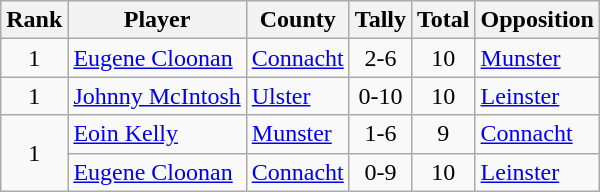<table class="wikitable">
<tr>
<th>Rank</th>
<th>Player</th>
<th>County</th>
<th>Tally</th>
<th>Total</th>
<th>Opposition</th>
</tr>
<tr>
<td rowspan=1 align=center>1</td>
<td><a href='#'>Eugene Cloonan</a></td>
<td><a href='#'>Connacht</a></td>
<td align=center>2-6</td>
<td align=center>10</td>
<td><a href='#'>Munster</a></td>
</tr>
<tr>
<td rowspan=1 align=center>1</td>
<td><a href='#'>Johnny McIntosh</a></td>
<td><a href='#'>Ulster</a></td>
<td align=center>0-10</td>
<td align=center>10</td>
<td><a href='#'>Leinster</a></td>
</tr>
<tr>
<td rowspan=2 align=center>1</td>
<td><a href='#'>Eoin Kelly</a></td>
<td><a href='#'>Munster</a></td>
<td align=center>1-6</td>
<td align=center>9</td>
<td><a href='#'>Connacht</a></td>
</tr>
<tr>
<td><a href='#'>Eugene Cloonan</a></td>
<td><a href='#'>Connacht</a></td>
<td align=center>0-9</td>
<td align=center>10</td>
<td><a href='#'>Leinster</a></td>
</tr>
</table>
